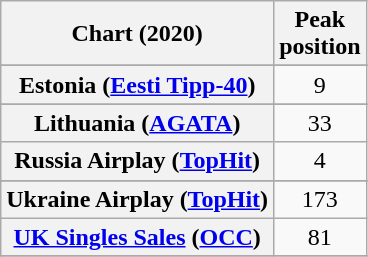<table class="wikitable sortable plainrowheaders" style="text-align:center">
<tr>
<th scope="col">Chart (2020)</th>
<th scope="col">Peak<br>position</th>
</tr>
<tr>
</tr>
<tr>
<th scope="row">Estonia (<a href='#'>Eesti Tipp-40</a>)</th>
<td>9</td>
</tr>
<tr>
</tr>
<tr>
<th scope="row">Lithuania (<a href='#'>AGATA</a>)</th>
<td>33</td>
</tr>
<tr>
<th scope="row">Russia Airplay (<a href='#'>TopHit</a>)</th>
<td>4</td>
</tr>
<tr>
</tr>
<tr>
<th scope="row">Ukraine Airplay (<a href='#'>TopHit</a>)</th>
<td>173</td>
</tr>
<tr>
<th scope="row"><a href='#'>UK Singles Sales</a> (<a href='#'>OCC</a>)</th>
<td>81</td>
</tr>
<tr>
</tr>
</table>
